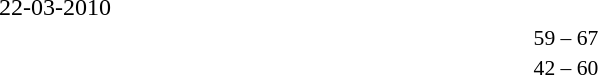<table width=100% cellspacing=1>
<tr>
<th width=25%></th>
<th width=10%></th>
<th></th>
</tr>
<tr>
<td>22-03-2010</td>
</tr>
<tr style=font-size:90%>
<td align=right><strong></strong></td>
<td align=center>59 – 67</td>
<td></td>
</tr>
<tr style=font-size:90%>
<td align=right><strong></strong></td>
<td align=center>42 – 60</td>
<td></td>
</tr>
<tr style=font-size:90%>
</tr>
</table>
